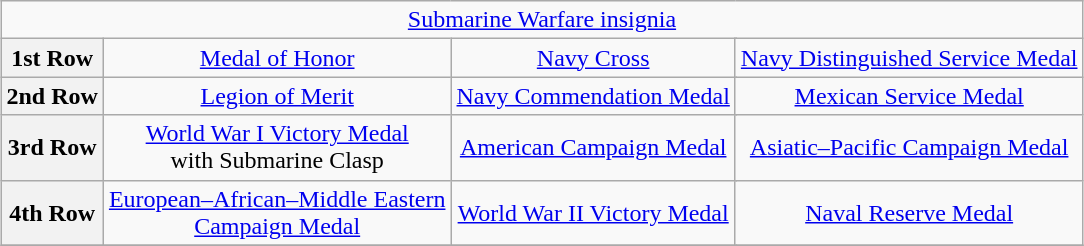<table class="wikitable" style="margin:1em auto; text-align:center;">
<tr>
<td colspan="14"><a href='#'>Submarine Warfare insignia</a></td>
</tr>
<tr>
<th>1st Row</th>
<td colspan="4"><a href='#'>Medal of Honor</a></td>
<td colspan="4"><a href='#'>Navy Cross</a></td>
<td colspan="4"><a href='#'>Navy Distinguished Service Medal</a></td>
</tr>
<tr>
<th>2nd Row</th>
<td colspan="4"><a href='#'>Legion of Merit</a></td>
<td colspan="4"><a href='#'>Navy Commendation Medal</a></td>
<td colspan="4"><a href='#'>Mexican Service Medal</a></td>
</tr>
<tr>
<th>3rd Row</th>
<td colspan="4"><a href='#'>World War I Victory Medal</a> <br>with Submarine Clasp</td>
<td colspan="4"><a href='#'>American Campaign Medal</a></td>
<td colspan="4"><a href='#'>Asiatic–Pacific Campaign Medal</a></td>
</tr>
<tr>
<th>4th Row</th>
<td colspan="4"><a href='#'>European–African–Middle Eastern<br> Campaign Medal</a></td>
<td colspan="4"><a href='#'>World War II Victory Medal</a></td>
<td colspan="4"><a href='#'>Naval Reserve Medal</a></td>
</tr>
<tr>
</tr>
</table>
